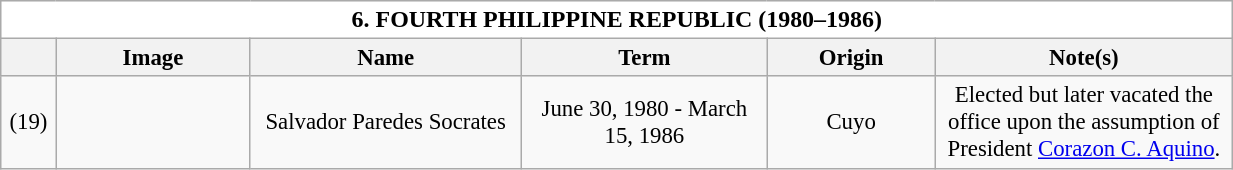<table class="wikitable collapsible collapsed" style="vertical-align:top;text-align:center;font-size:95%;">
<tr>
<th style="background-color:white;font-size:105%;width:51em;" colspan=6>6. FOURTH PHILIPPINE REPUBLIC (1980–1986)</th>
</tr>
<tr>
<th style="width: 1em;text-align:center"></th>
<th style="width: 7em;text-align:center">Image</th>
<th style="width: 10em;text-align:center">Name</th>
<th style="width: 9em;text-align:center">Term</th>
<th style="width: 6em;text-align:center">Origin</th>
<th style="width: 11em;text-align:center">Note(s)</th>
</tr>
<tr>
<td>(19)</td>
<td></td>
<td>Salvador Paredes Socrates</td>
<td>June 30, 1980 - March 15, 1986</td>
<td>Cuyo</td>
<td>Elected but later vacated the office upon the assumption of President <a href='#'>Corazon C. Aquino</a>.</td>
</tr>
</table>
